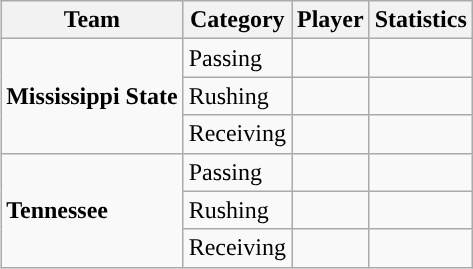<table class="wikitable" style="float: right;">
<tr>
<th>Team</th>
<th>Category</th>
<th>Player</th>
<th>Statistics</th>
</tr>
<tr>
<td rowspan=3><strong>Mississippi State</strong></td>
<td>Passing</td>
<td></td>
<td></td>
</tr>
<tr>
<td>Rushing</td>
<td></td>
<td></td>
</tr>
<tr>
<td>Receiving</td>
<td></td>
<td></td>
</tr>
<tr>
<td rowspan=3><strong>Tennessee</strong></td>
<td>Passing</td>
<td></td>
<td></td>
</tr>
<tr>
<td>Rushing</td>
<td></td>
<td></td>
</tr>
<tr>
<td>Receiving</td>
<td></td>
<td></td>
</tr>
</table>
